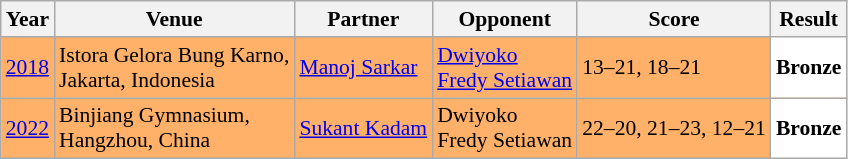<table class="sortable wikitable" style="font-size: 90%;">
<tr>
<th>Year</th>
<th>Venue</th>
<th>Partner</th>
<th>Opponent</th>
<th>Score</th>
<th>Result</th>
</tr>
<tr style="background:#FFB069">
<td align="center"><a href='#'>2018</a></td>
<td align="left">Istora Gelora Bung Karno,<br>Jakarta, Indonesia</td>
<td align="left"> <a href='#'>Manoj Sarkar</a></td>
<td align="left"> <a href='#'>Dwiyoko</a><br> <a href='#'>Fredy Setiawan</a></td>
<td align="left">13–21, 18–21</td>
<td style="text-align:left; background:white"> <strong>Bronze</strong></td>
</tr>
<tr style="background:#FFB069">
<td align="center"><a href='#'>2022</a></td>
<td align="left">Binjiang Gymnasium,<br>Hangzhou, China</td>
<td align="left"> <a href='#'>Sukant Kadam</a></td>
<td align="left"> Dwiyoko<br> Fredy Setiawan</td>
<td align="left">22–20, 21–23, 12–21</td>
<td style="text-align:left; background:white"> <strong>Bronze</strong></td>
</tr>
</table>
